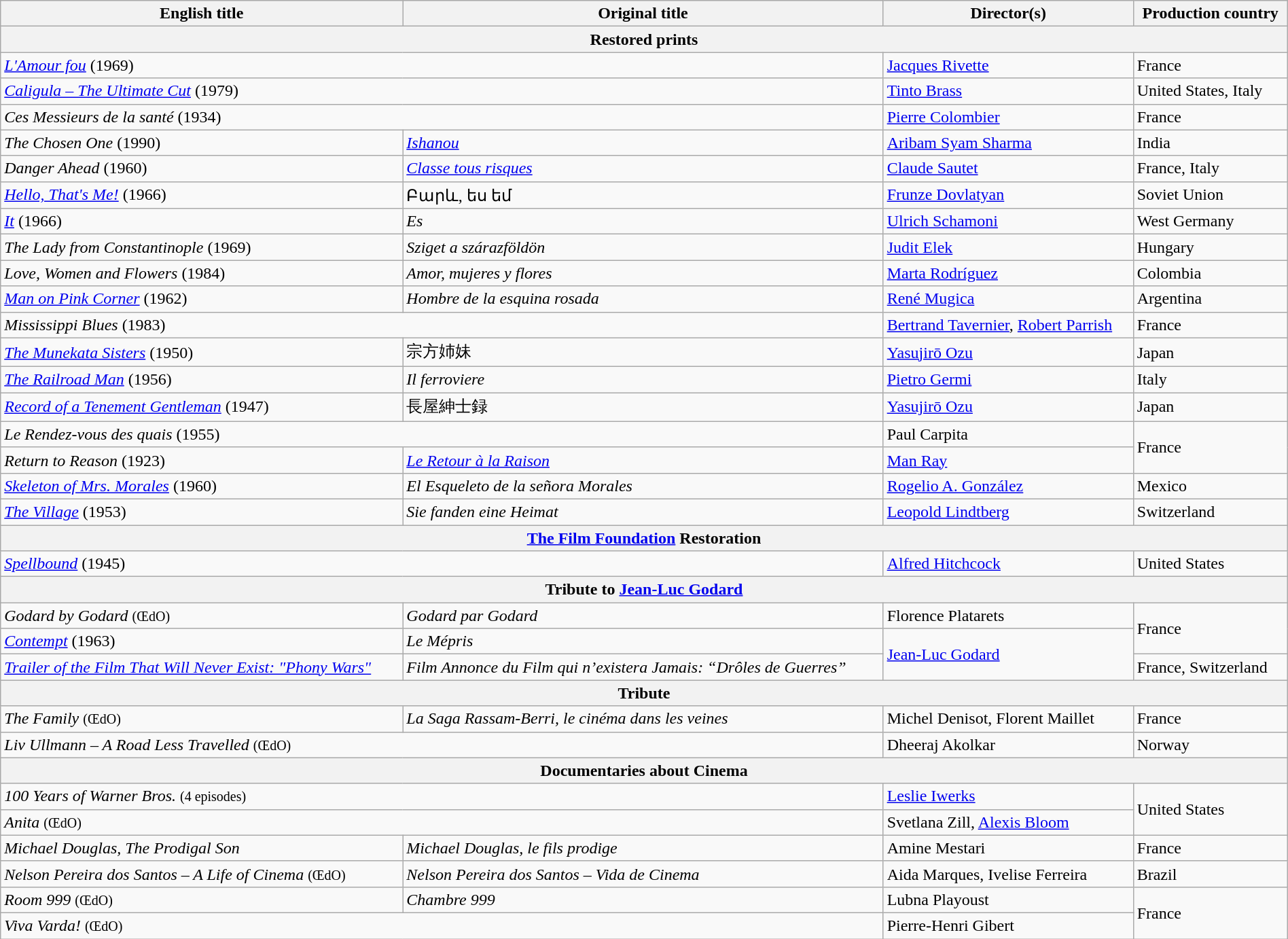<table class="wikitable" style="width:100%;">
<tr>
<th scope="col">English title</th>
<th scope="col">Original title</th>
<th scope="col">Director(s)</th>
<th scope="col">Production country</th>
</tr>
<tr>
<th colspan="4">Restored prints</th>
</tr>
<tr>
<td colspan="2"><em><a href='#'>L'Amour fou</a></em> (1969)</td>
<td><a href='#'>Jacques Rivette</a></td>
<td>France</td>
</tr>
<tr>
<td colspan="2"><em><a href='#'>Caligula – The Ultimate Cut</a></em> (1979)</td>
<td><a href='#'>Tinto Brass</a></td>
<td>United States, Italy</td>
</tr>
<tr>
<td colspan="2"><em>Ces Messieurs de la santé</em> (1934)</td>
<td><a href='#'>Pierre Colombier</a></td>
<td>France</td>
</tr>
<tr>
<td><em>The Chosen One</em> (1990)</td>
<td><em><a href='#'>Ishanou</a></em></td>
<td><a href='#'>Aribam Syam Sharma</a></td>
<td>India</td>
</tr>
<tr>
<td><em>Danger Ahead</em> (1960)</td>
<td><em><a href='#'>Classe tous risques</a></em></td>
<td><a href='#'>Claude Sautet</a></td>
<td>France, Italy</td>
</tr>
<tr>
<td><em><a href='#'>Hello, That's Me!</a></em> (1966)</td>
<td>Բարև, ես եմ</td>
<td><a href='#'>Frunze Dovlatyan</a></td>
<td>Soviet Union</td>
</tr>
<tr>
<td><em><a href='#'>It</a></em> (1966)</td>
<td><em>Es</em></td>
<td><a href='#'>Ulrich Schamoni</a></td>
<td>West Germany</td>
</tr>
<tr>
<td><em>The Lady from Constantinople</em> (1969)</td>
<td><em>Sziget a szárazföldön</em></td>
<td><a href='#'>Judit Elek</a></td>
<td>Hungary</td>
</tr>
<tr>
<td><em>Love, Women and Flowers</em> (1984)</td>
<td><em>Amor, mujeres y flores</em></td>
<td><a href='#'>Marta Rodríguez</a></td>
<td>Colombia</td>
</tr>
<tr>
<td><em><a href='#'>Man on Pink Corner</a></em> (1962)</td>
<td><em>Hombre de la esquina rosada</em></td>
<td><a href='#'>René Mugica</a></td>
<td>Argentina</td>
</tr>
<tr>
<td colspan="2"><em>Mississippi Blues</em> (1983)</td>
<td><a href='#'>Bertrand Tavernier</a>, <a href='#'>Robert Parrish</a></td>
<td>France</td>
</tr>
<tr>
<td><em><a href='#'>The Munekata Sisters</a></em> (1950)</td>
<td>宗方姉妹</td>
<td><a href='#'>Yasujirō Ozu</a></td>
<td>Japan</td>
</tr>
<tr>
<td><em><a href='#'>The Railroad Man</a></em> (1956)</td>
<td><em>Il ferroviere</em></td>
<td><a href='#'>Pietro Germi</a></td>
<td>Italy</td>
</tr>
<tr>
<td><em><a href='#'>Record of a Tenement Gentleman</a></em> (1947)</td>
<td>長屋紳士録</td>
<td><a href='#'>Yasujirō Ozu</a></td>
<td>Japan</td>
</tr>
<tr>
<td colspan="2"><em>Le Rendez-vous des quais</em> (1955)</td>
<td>Paul Carpita</td>
<td rowspan="2">France</td>
</tr>
<tr>
<td><em>Return to Reason</em> (1923)</td>
<td><em><a href='#'>Le Retour à la Raison</a></em></td>
<td><a href='#'>Man Ray</a></td>
</tr>
<tr>
<td><em><a href='#'>Skeleton of Mrs. Morales</a></em> (1960)</td>
<td><em>El Esqueleto de la señora Morales</em></td>
<td><a href='#'>Rogelio A. González</a></td>
<td>Mexico</td>
</tr>
<tr>
<td><em><a href='#'>The Village</a></em> (1953)</td>
<td><em>Sie fanden eine Heimat</em></td>
<td><a href='#'>Leopold Lindtberg</a></td>
<td>Switzerland</td>
</tr>
<tr>
<th colspan="4"><a href='#'>The Film Foundation</a> Restoration</th>
</tr>
<tr>
<td colspan="2"><em><a href='#'>Spellbound</a></em> (1945)</td>
<td><a href='#'>Alfred Hitchcock</a></td>
<td>United States</td>
</tr>
<tr>
<th colspan="4">Tribute to <a href='#'>Jean-Luc Godard</a></th>
</tr>
<tr>
<td><em>Godard by Godard</em> <small>(ŒdO)</small></td>
<td><em>Godard par Godard</em></td>
<td>Florence Platarets</td>
<td rowspan="2">France</td>
</tr>
<tr>
<td><em><a href='#'>Contempt</a></em> (1963)</td>
<td><em>Le Mépris</em></td>
<td rowspan="2"><a href='#'>Jean-Luc Godard</a></td>
</tr>
<tr>
<td><em><a href='#'>Trailer of the Film That Will Never Exist: "Phony Wars"</a></em></td>
<td><em>Film Annonce du Film qui n’existera Jamais: “Drôles de Guerres”</em></td>
<td>France, Switzerland</td>
</tr>
<tr>
<th colspan="4">Tribute</th>
</tr>
<tr>
<td><em>The Family</em> <small>(ŒdO)</small></td>
<td><em>La Saga Rassam-Berri, le cinéma dans les veines</em></td>
<td>Michel Denisot, Florent Maillet</td>
<td>France</td>
</tr>
<tr>
<td colspan="2"><em>Liv Ullmann – A Road Less Travelled</em> <small>(ŒdO)</small></td>
<td>Dheeraj Akolkar</td>
<td>Norway</td>
</tr>
<tr>
<th colspan="4">Documentaries about Cinema</th>
</tr>
<tr>
<td colspan="2"><em>100 Years of Warner Bros.</em> <small>(4 episodes)</small></td>
<td><a href='#'>Leslie Iwerks</a></td>
<td rowspan="2">United States</td>
</tr>
<tr>
<td colspan="2"><em>Anita</em> <small>(ŒdO)</small></td>
<td>Svetlana Zill, <a href='#'>Alexis Bloom</a></td>
</tr>
<tr>
<td><em>Michael Douglas, The Prodigal Son</em></td>
<td><em>Michael Douglas, le fils prodige</em></td>
<td>Amine Mestari</td>
<td>France</td>
</tr>
<tr>
<td><em>Nelson Pereira dos Santos – A Life of Cinema</em> <small>(ŒdO)</small></td>
<td><em>Nelson Pereira dos Santos – Vida de Cinema</em></td>
<td>Aida Marques, Ivelise Ferreira</td>
<td>Brazil</td>
</tr>
<tr>
<td><em>Room 999</em> <small>(ŒdO)</small></td>
<td><em>Chambre 999</em></td>
<td>Lubna Playoust</td>
<td rowspan="2">France</td>
</tr>
<tr>
<td colspan="2"><em>Viva Varda!</em> <small>(ŒdO)</small></td>
<td>Pierre-Henri Gibert</td>
</tr>
</table>
